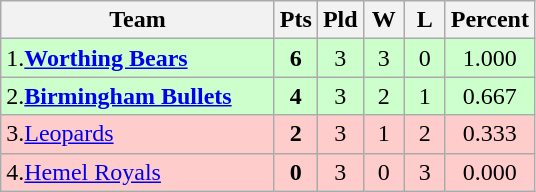<table class="wikitable" style="text-align: center;">
<tr>
<th width="175">Team</th>
<th width="20" abbr="Points">Pts</th>
<th width="20" abbr="Played">Pld</th>
<th width="20" abbr="Won">W</th>
<th width="20" abbr="Lost">L</th>
<th width="20" abbr="Percentage">Percent</th>
</tr>
<tr style="background: #ccffcc;">
<td style="text-align:left;">1.<strong><a href='#'>Worthing Bears</a></strong></td>
<td><strong>6</strong></td>
<td>3</td>
<td>3</td>
<td>0</td>
<td>1.000</td>
</tr>
<tr style="background: #ccffcc;">
<td style="text-align:left;">2.<strong><a href='#'>Birmingham Bullets</a></strong></td>
<td><strong>4</strong></td>
<td>3</td>
<td>2</td>
<td>1</td>
<td>0.667</td>
</tr>
<tr style="background: #ffcccc;">
<td style="text-align:left;">3.<a href='#'>Leopards</a></td>
<td><strong>2</strong></td>
<td>3</td>
<td>1</td>
<td>2</td>
<td>0.333</td>
</tr>
<tr style="background: #ffcccc;">
<td style="text-align:left;">4.<a href='#'>Hemel Royals</a></td>
<td><strong>0</strong></td>
<td>3</td>
<td>0</td>
<td>3</td>
<td>0.000</td>
</tr>
</table>
